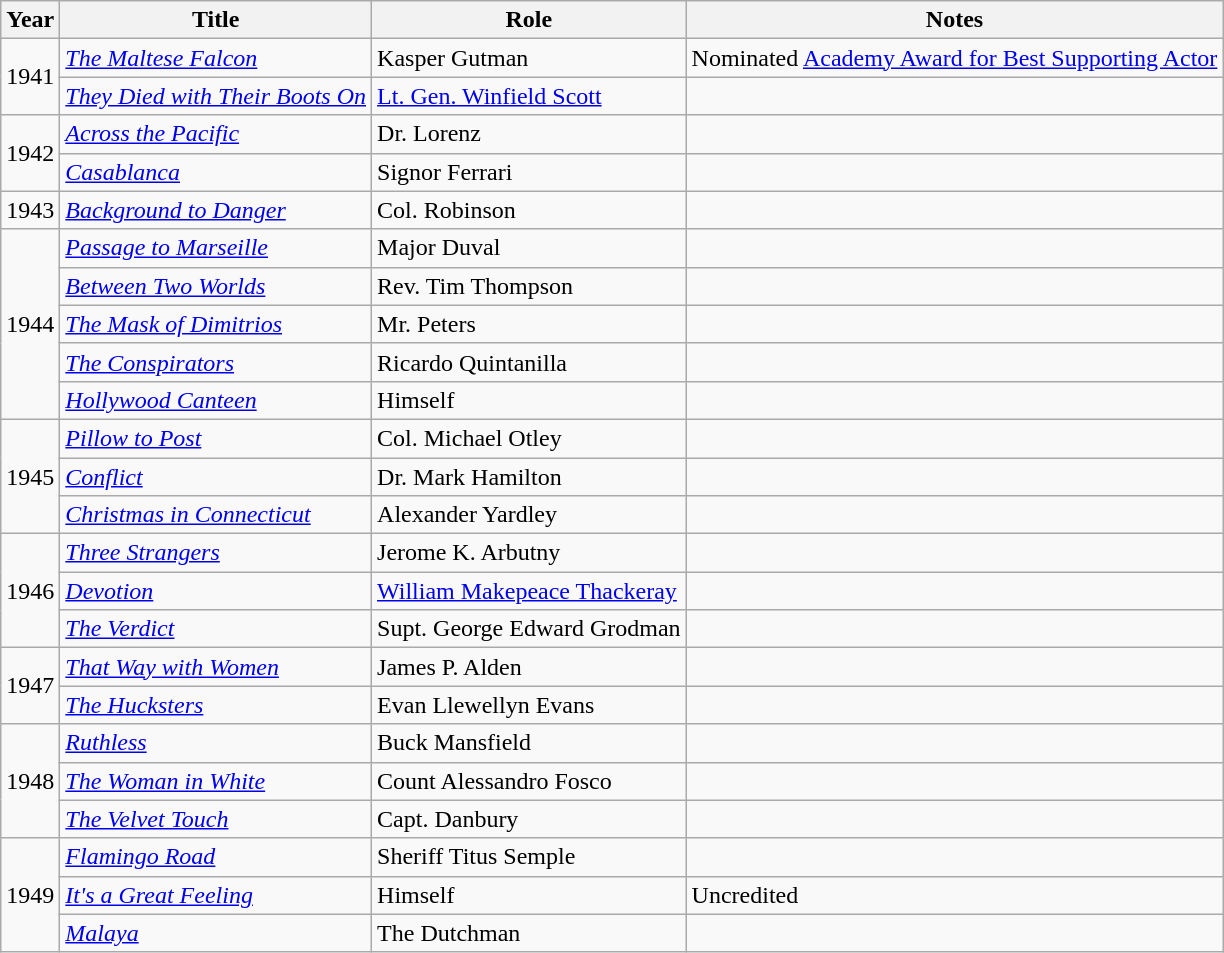<table class="wikitable sortable">
<tr>
<th>Year</th>
<th>Title</th>
<th>Role</th>
<th>Notes</th>
</tr>
<tr>
<td rowspan=2>1941</td>
<td><em><a href='#'>The Maltese Falcon</a></em></td>
<td>Kasper Gutman</td>
<td>Nominated  <a href='#'>Academy Award for Best Supporting Actor</a></td>
</tr>
<tr>
<td><em><a href='#'>They Died with Their Boots On</a></em></td>
<td><a href='#'>Lt. Gen. Winfield Scott</a></td>
<td></td>
</tr>
<tr>
<td rowspan=2>1942</td>
<td><em><a href='#'>Across the Pacific</a></em></td>
<td>Dr. Lorenz</td>
<td></td>
</tr>
<tr>
<td><em><a href='#'>Casablanca</a></em></td>
<td>Signor Ferrari</td>
<td></td>
</tr>
<tr>
<td>1943</td>
<td><em><a href='#'>Background to Danger</a></em></td>
<td>Col. Robinson</td>
<td></td>
</tr>
<tr>
<td rowspan=5>1944</td>
<td><em><a href='#'>Passage to Marseille</a></em></td>
<td>Major Duval</td>
<td></td>
</tr>
<tr>
<td><em><a href='#'>Between Two Worlds</a></em></td>
<td>Rev. Tim Thompson</td>
<td></td>
</tr>
<tr>
<td><em><a href='#'>The Mask of Dimitrios</a></em></td>
<td>Mr. Peters</td>
<td></td>
</tr>
<tr>
<td><em><a href='#'>The Conspirators</a></em></td>
<td>Ricardo Quintanilla</td>
<td></td>
</tr>
<tr>
<td><em><a href='#'>Hollywood Canteen</a></em></td>
<td>Himself</td>
<td></td>
</tr>
<tr>
<td rowspan=3>1945</td>
<td><em><a href='#'>Pillow to Post</a></em></td>
<td>Col. Michael Otley</td>
<td></td>
</tr>
<tr>
<td><em><a href='#'>Conflict</a></em></td>
<td>Dr. Mark Hamilton</td>
<td></td>
</tr>
<tr>
<td><em><a href='#'>Christmas in Connecticut</a></em></td>
<td>Alexander Yardley</td>
<td></td>
</tr>
<tr>
<td rowspan=3>1946</td>
<td><em><a href='#'>Three Strangers</a></em></td>
<td>Jerome K. Arbutny</td>
<td></td>
</tr>
<tr>
<td><em><a href='#'>Devotion</a></em></td>
<td><a href='#'>William Makepeace Thackeray</a></td>
<td></td>
</tr>
<tr>
<td><em><a href='#'>The Verdict</a></em></td>
<td>Supt. George Edward Grodman</td>
<td></td>
</tr>
<tr>
<td rowspan=2>1947</td>
<td><em><a href='#'>That Way with Women</a></em></td>
<td>James P. Alden</td>
<td></td>
</tr>
<tr>
<td><em><a href='#'>The Hucksters</a></em></td>
<td>Evan Llewellyn Evans</td>
<td></td>
</tr>
<tr>
<td rowspan=3>1948</td>
<td><em><a href='#'>Ruthless</a></em></td>
<td>Buck Mansfield</td>
<td></td>
</tr>
<tr>
<td><em><a href='#'>The Woman in White</a></em></td>
<td>Count Alessandro Fosco</td>
<td></td>
</tr>
<tr>
<td><em><a href='#'>The Velvet Touch</a></em></td>
<td>Capt. Danbury</td>
<td></td>
</tr>
<tr>
<td rowspan=3>1949</td>
<td><em><a href='#'>Flamingo Road</a></em></td>
<td>Sheriff Titus Semple</td>
<td></td>
</tr>
<tr>
<td><em><a href='#'>It's a Great Feeling</a></em></td>
<td>Himself</td>
<td>Uncredited</td>
</tr>
<tr>
<td><em><a href='#'>Malaya</a></em></td>
<td>The Dutchman</td>
<td></td>
</tr>
</table>
